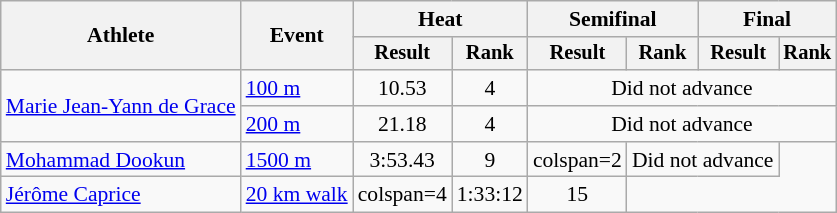<table class="wikitable" style="font-size:90%">
<tr>
<th rowspan=2>Athlete</th>
<th rowspan=2>Event</th>
<th colspan=2>Heat</th>
<th colspan=2>Semifinal</th>
<th colspan=2>Final</th>
</tr>
<tr style="font-size:95%">
<th>Result</th>
<th>Rank</th>
<th>Result</th>
<th>Rank</th>
<th>Result</th>
<th>Rank</th>
</tr>
<tr align=center>
<td align=left rowspan=2><a href='#'>Marie Jean-Yann de Grace</a></td>
<td align=left><a href='#'>100 m</a></td>
<td>10.53</td>
<td>4</td>
<td colspan=4>Did not advance</td>
</tr>
<tr align=center>
<td align=left><a href='#'>200 m</a></td>
<td>21.18</td>
<td>4</td>
<td colspan=4>Did not advance</td>
</tr>
<tr align=center>
<td align=left><a href='#'>Mohammad Dookun</a></td>
<td align=left><a href='#'>1500 m</a></td>
<td>3:53.43</td>
<td>9</td>
<td>colspan=2</td>
<td colspan=2>Did not advance</td>
</tr>
<tr align=center>
<td align=left><a href='#'>Jérôme Caprice</a></td>
<td align=left><a href='#'>20 km walk</a></td>
<td>colspan=4</td>
<td>1:33:12</td>
<td>15</td>
</tr>
</table>
